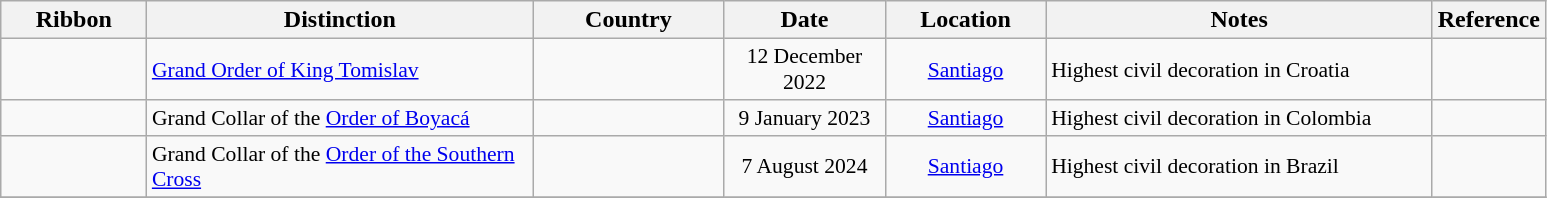<table class="wikitable" style="text-align:left;">
<tr>
<th style="width:90px;">Ribbon</th>
<th style="width:250px;">Distinction</th>
<th style="width:120px;">Country</th>
<th style="width:100px;">Date</th>
<th style="width:100px;">Location</th>
<th style="width:250px;">Notes</th>
<th>Reference</th>
</tr>
<tr>
<td></td>
<td style="font-size:90%;"><a href='#'>Grand Order of King Tomislav</a></td>
<td style="font-size:90%;"></td>
<td style="text-align:center; font-size:90%;">12 December 2022</td>
<td style="text-align:center; font-size:90%;"><a href='#'>Santiago</a></td>
<td style="font-size:90%;">Highest civil decoration in Croatia</td>
<td style="font-size:90%;"></td>
</tr>
<tr>
<td></td>
<td style="font-size:90%;">Grand Collar of the <a href='#'>Order of Boyacá</a></td>
<td style="font-size:90%;"></td>
<td style="text-align:center; font-size:90%;">9 January 2023</td>
<td style="text-align:center; font-size:90%;"><a href='#'>Santiago</a></td>
<td style="font-size:90%;">Highest civil decoration in Colombia</td>
<td style="font-size:90%;"></td>
</tr>
<tr>
<td></td>
<td style="font-size:90%;">Grand Collar of the <a href='#'>Order of the Southern Cross</a></td>
<td style="font-size:90%;"></td>
<td style="text-align:center; font-size:90%;">7 August 2024</td>
<td style="text-align:center; font-size:90%;"><a href='#'>Santiago</a></td>
<td style="font-size:90%;">Highest civil decoration in Brazil</td>
<td style="font-size:90%;"></td>
</tr>
<tr>
</tr>
</table>
